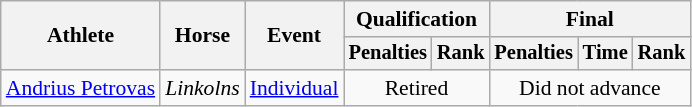<table class="wikitable" style="font-size:90%">
<tr>
<th rowspan="2">Athlete</th>
<th rowspan="2">Horse</th>
<th rowspan="2">Event</th>
<th colspan="2">Qualification</th>
<th colspan="3">Final</th>
</tr>
<tr style="font-size:95%">
<th>Penalties</th>
<th>Rank</th>
<th>Penalties</th>
<th>Time</th>
<th>Rank</th>
</tr>
<tr align=center>
<td align=left><a href='#'>Andrius Petrovas</a></td>
<td align=left><em>Linkolns</em></td>
<td align=left><a href='#'>Individual</a></td>
<td colspan="2">Retired</td>
<td colspan="3">Did not advance</td>
</tr>
</table>
